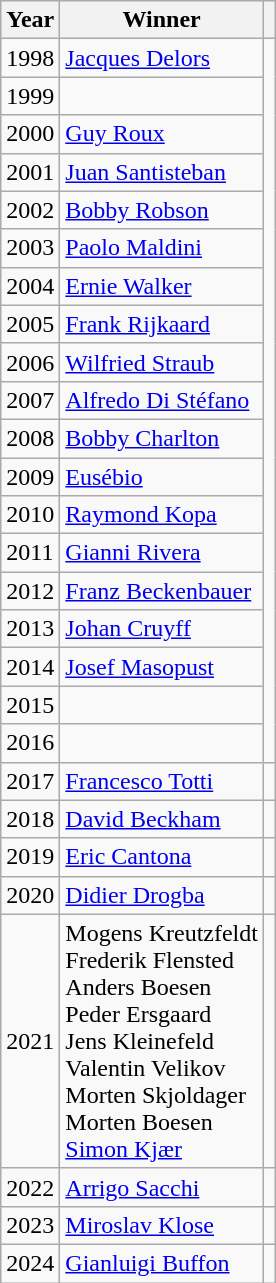<table class="wikitable">
<tr>
<th>Year</th>
<th>Winner</th>
<th></th>
</tr>
<tr>
<td>1998</td>
<td> <a href='#'>Jacques Delors</a></td>
<td rowspan="19"></td>
</tr>
<tr>
<td>1999</td>
<td></td>
</tr>
<tr>
<td>2000</td>
<td> <a href='#'>Guy Roux</a></td>
</tr>
<tr>
<td>2001</td>
<td> <a href='#'>Juan Santisteban</a></td>
</tr>
<tr>
<td>2002</td>
<td> <a href='#'>Bobby Robson</a></td>
</tr>
<tr>
<td>2003</td>
<td> <a href='#'>Paolo Maldini</a></td>
</tr>
<tr>
<td>2004</td>
<td> <a href='#'>Ernie Walker</a></td>
</tr>
<tr>
<td>2005</td>
<td> <a href='#'>Frank Rijkaard</a></td>
</tr>
<tr>
<td>2006</td>
<td> <a href='#'>Wilfried Straub</a></td>
</tr>
<tr>
<td>2007</td>
<td> <a href='#'>Alfredo Di Stéfano</a></td>
</tr>
<tr>
<td>2008</td>
<td> <a href='#'>Bobby Charlton</a></td>
</tr>
<tr>
<td>2009</td>
<td> <a href='#'>Eusébio</a></td>
</tr>
<tr>
<td>2010</td>
<td> <a href='#'>Raymond Kopa</a></td>
</tr>
<tr>
<td>2011</td>
<td> <a href='#'>Gianni Rivera</a></td>
</tr>
<tr>
<td>2012</td>
<td> <a href='#'>Franz Beckenbauer</a></td>
</tr>
<tr>
<td>2013</td>
<td> <a href='#'>Johan Cruyff</a></td>
</tr>
<tr>
<td>2014</td>
<td> <a href='#'>Josef Masopust</a></td>
</tr>
<tr>
<td>2015</td>
<td></td>
</tr>
<tr>
<td>2016</td>
<td></td>
</tr>
<tr>
<td>2017</td>
<td> <a href='#'>Francesco Totti</a></td>
<td></td>
</tr>
<tr>
<td>2018</td>
<td> <a href='#'>David Beckham</a></td>
<td></td>
</tr>
<tr>
<td>2019</td>
<td> <a href='#'>Eric Cantona</a></td>
<td></td>
</tr>
<tr>
<td>2020</td>
<td> <a href='#'>Didier Drogba</a></td>
<td></td>
</tr>
<tr>
<td>2021</td>
<td> Mogens Kreutzfeldt <br>  Frederik Flensted <br>  Anders Boesen <br>  Peder Ersgaard <br>  Jens Kleinefeld <br>  Valentin Velikov <br>  Morten Skjoldager <br>  Morten Boesen <br>  <a href='#'>Simon Kjær</a></td>
<td></td>
</tr>
<tr>
<td>2022</td>
<td> <a href='#'>Arrigo Sacchi</a></td>
<td></td>
</tr>
<tr>
<td>2023</td>
<td> <a href='#'>Miroslav Klose</a></td>
<td></td>
</tr>
<tr>
<td>2024</td>
<td> <a href='#'>Gianluigi Buffon</a></td>
<td></td>
</tr>
</table>
